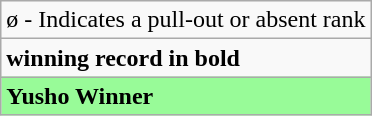<table class="wikitable">
<tr>
<td>ø - Indicates a pull-out or absent rank</td>
</tr>
<tr>
<td><strong>winning record in bold</strong></td>
</tr>
<tr>
<td style="background: PaleGreen;"><strong>Yusho Winner</strong></td>
</tr>
</table>
